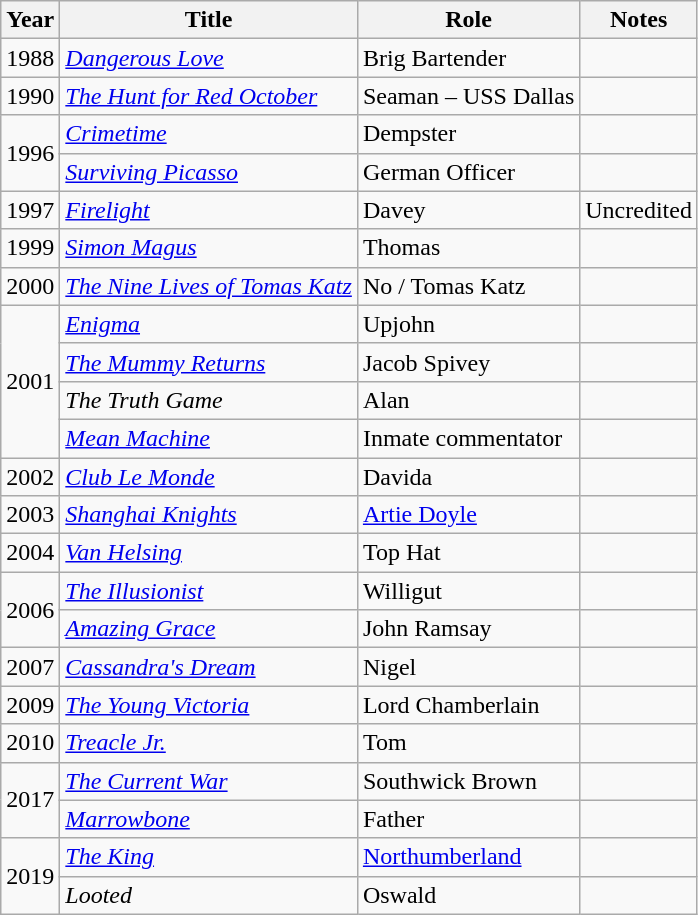<table class="wikitable sortable">
<tr>
<th>Year</th>
<th>Title</th>
<th>Role</th>
<th class="unsortable">Notes</th>
</tr>
<tr>
<td>1988</td>
<td><em><a href='#'>Dangerous Love</a></em></td>
<td>Brig Bartender</td>
<td></td>
</tr>
<tr>
<td>1990</td>
<td><em><a href='#'>The Hunt for Red October</a></em></td>
<td>Seaman – USS Dallas</td>
<td></td>
</tr>
<tr>
<td rowspan="2">1996</td>
<td><em><a href='#'>Crimetime</a></em></td>
<td>Dempster</td>
<td></td>
</tr>
<tr>
<td><em><a href='#'>Surviving Picasso</a></em></td>
<td>German Officer</td>
<td></td>
</tr>
<tr>
<td>1997</td>
<td><em><a href='#'>Firelight</a></em></td>
<td>Davey</td>
<td>Uncredited</td>
</tr>
<tr>
<td>1999</td>
<td><em><a href='#'>Simon Magus</a></em></td>
<td>Thomas</td>
<td></td>
</tr>
<tr>
<td>2000</td>
<td><em><a href='#'>The Nine Lives of Tomas Katz</a></em></td>
<td>No / Tomas Katz</td>
<td></td>
</tr>
<tr>
<td rowspan="4">2001</td>
<td><em><a href='#'>Enigma</a></em></td>
<td>Upjohn</td>
<td></td>
</tr>
<tr>
<td><em><a href='#'>The Mummy Returns</a></em></td>
<td>Jacob Spivey</td>
<td></td>
</tr>
<tr>
<td><em>The Truth Game</em></td>
<td>Alan</td>
<td></td>
</tr>
<tr>
<td><em><a href='#'>Mean Machine</a></em></td>
<td>Inmate commentator</td>
<td></td>
</tr>
<tr>
<td>2002</td>
<td><em><a href='#'>Club Le Monde</a></em></td>
<td>Davida</td>
<td></td>
</tr>
<tr>
<td>2003</td>
<td><em><a href='#'>Shanghai Knights</a></em></td>
<td><a href='#'>Artie Doyle</a></td>
<td></td>
</tr>
<tr>
<td>2004</td>
<td><em><a href='#'>Van Helsing</a></em></td>
<td>Top Hat</td>
<td></td>
</tr>
<tr>
<td rowspan="2">2006</td>
<td><em><a href='#'>The Illusionist</a></em></td>
<td>Willigut</td>
<td></td>
</tr>
<tr>
<td><em><a href='#'>Amazing Grace</a></em></td>
<td>John Ramsay</td>
<td></td>
</tr>
<tr>
<td>2007</td>
<td><em><a href='#'>Cassandra's Dream</a></em></td>
<td>Nigel</td>
<td></td>
</tr>
<tr>
<td>2009</td>
<td><em><a href='#'>The Young Victoria</a></em></td>
<td>Lord Chamberlain</td>
<td></td>
</tr>
<tr>
<td>2010</td>
<td><em><a href='#'>Treacle Jr.</a></em></td>
<td>Tom</td>
<td></td>
</tr>
<tr>
<td rowspan="2">2017</td>
<td><em><a href='#'>The Current War</a></em></td>
<td>Southwick Brown</td>
<td></td>
</tr>
<tr>
<td><em><a href='#'>Marrowbone</a></em></td>
<td>Father</td>
<td></td>
</tr>
<tr>
<td rowspan="2">2019</td>
<td><em><a href='#'>The King</a></em></td>
<td><a href='#'>Northumberland</a></td>
<td></td>
</tr>
<tr>
<td><em>Looted</em></td>
<td>Oswald</td>
<td></td>
</tr>
</table>
